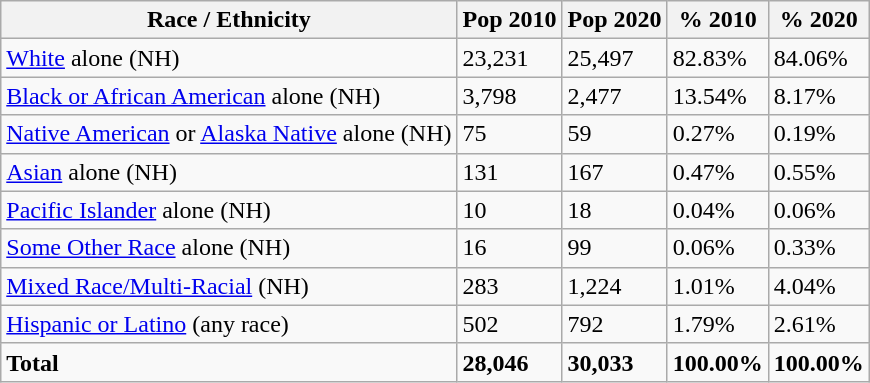<table class="wikitable">
<tr>
<th>Race / Ethnicity</th>
<th>Pop 2010</th>
<th>Pop 2020</th>
<th>% 2010</th>
<th>% 2020</th>
</tr>
<tr>
<td><a href='#'>White</a> alone (NH)</td>
<td>23,231</td>
<td>25,497</td>
<td>82.83%</td>
<td>84.06%</td>
</tr>
<tr>
<td><a href='#'>Black or African American</a> alone (NH)</td>
<td>3,798</td>
<td>2,477</td>
<td>13.54%</td>
<td>8.17%</td>
</tr>
<tr>
<td><a href='#'>Native American</a> or <a href='#'>Alaska Native</a> alone (NH)</td>
<td>75</td>
<td>59</td>
<td>0.27%</td>
<td>0.19%</td>
</tr>
<tr>
<td><a href='#'>Asian</a> alone (NH)</td>
<td>131</td>
<td>167</td>
<td>0.47%</td>
<td>0.55%</td>
</tr>
<tr>
<td><a href='#'>Pacific Islander</a> alone (NH)</td>
<td>10</td>
<td>18</td>
<td>0.04%</td>
<td>0.06%</td>
</tr>
<tr>
<td><a href='#'>Some Other Race</a> alone (NH)</td>
<td>16</td>
<td>99</td>
<td>0.06%</td>
<td>0.33%</td>
</tr>
<tr>
<td><a href='#'>Mixed Race/Multi-Racial</a> (NH)</td>
<td>283</td>
<td>1,224</td>
<td>1.01%</td>
<td>4.04%</td>
</tr>
<tr>
<td><a href='#'>Hispanic or Latino</a> (any race)</td>
<td>502</td>
<td>792</td>
<td>1.79%</td>
<td>2.61%</td>
</tr>
<tr>
<td><strong>Total</strong></td>
<td><strong>28,046</strong></td>
<td><strong>30,033</strong></td>
<td><strong>100.00%</strong></td>
<td><strong>100.00%</strong></td>
</tr>
</table>
